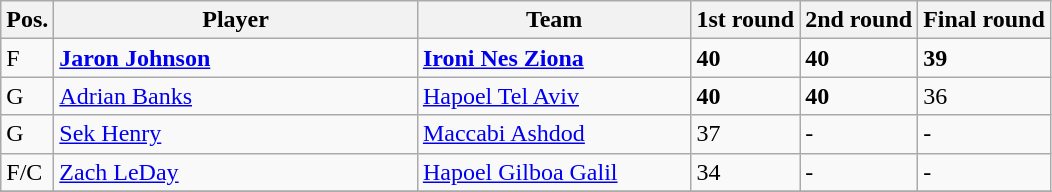<table class="wikitable">
<tr>
<th>Pos.</th>
<th width=235>Player</th>
<th width=175>Team</th>
<th>1st round</th>
<th>2nd round</th>
<th>Final round</th>
</tr>
<tr>
<td>F</td>
<td> <strong><a href='#'>Jaron Johnson</a></strong></td>
<td><strong><a href='#'>Ironi Nes Ziona</a></strong></td>
<td><strong>40</strong></td>
<td><strong>40</strong></td>
<td><strong>39</strong></td>
</tr>
<tr>
<td>G</td>
<td> <a href='#'>Adrian Banks</a></td>
<td><a href='#'>Hapoel Tel Aviv</a></td>
<td><strong>40</strong></td>
<td><strong>40</strong></td>
<td>36</td>
</tr>
<tr>
<td>G</td>
<td> <a href='#'>Sek Henry</a></td>
<td><a href='#'>Maccabi Ashdod</a></td>
<td>37</td>
<td>-</td>
<td>-</td>
</tr>
<tr>
<td>F/C</td>
<td> <a href='#'>Zach LeDay</a></td>
<td><a href='#'>Hapoel Gilboa Galil</a></td>
<td>34</td>
<td>-</td>
<td>-</td>
</tr>
<tr>
</tr>
</table>
